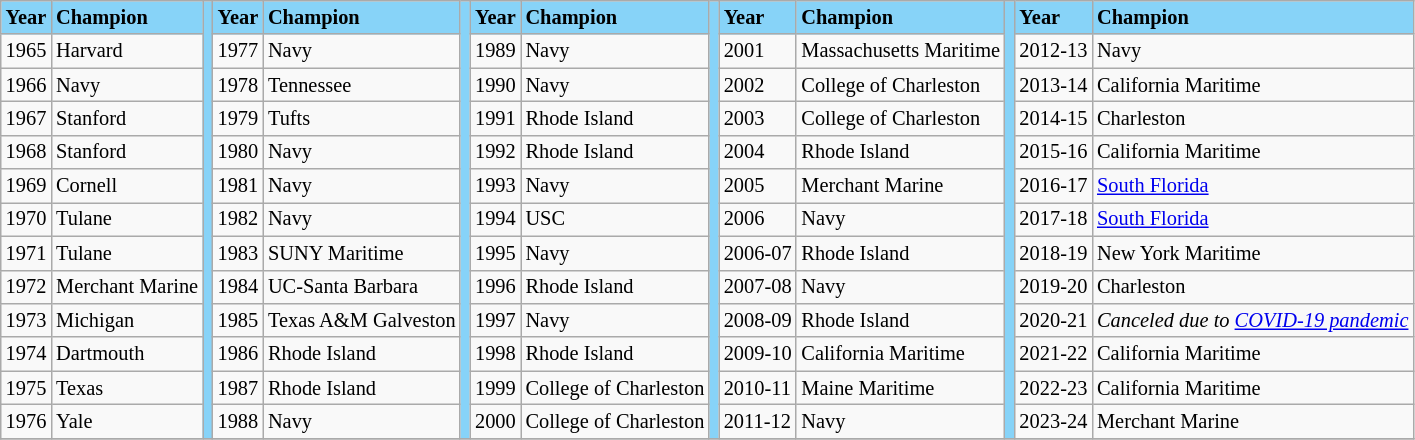<table class="wikitable" style="font-size:85%;">
<tr ! style="background-color: #87D3F8;">
<td><strong>Year</strong></td>
<td><strong>Champion</strong></td>
<td rowspan=13></td>
<td><strong>Year</strong></td>
<td><strong>Champion</strong></td>
<td rowspan=13></td>
<td><strong>Year</strong></td>
<td><strong>Champion</strong></td>
<td rowspan=13></td>
<td><strong>Year</strong></td>
<td><strong>Champion</strong></td>
<td rowspan=13></td>
<td><strong>Year</strong></td>
<td><strong>Champion</strong></td>
</tr>
<tr --->
<td>1965</td>
<td>Harvard</td>
<td>1977</td>
<td>Navy</td>
<td>1989</td>
<td>Navy</td>
<td>2001</td>
<td>Massachusetts Maritime</td>
<td>2012-13</td>
<td>Navy</td>
</tr>
<tr --->
<td>1966</td>
<td>Navy</td>
<td>1978</td>
<td>Tennessee</td>
<td>1990</td>
<td>Navy</td>
<td>2002</td>
<td>College of Charleston</td>
<td>2013-14</td>
<td>California Maritime</td>
</tr>
<tr --->
<td>1967</td>
<td>Stanford</td>
<td>1979</td>
<td>Tufts</td>
<td>1991</td>
<td>Rhode Island</td>
<td>2003</td>
<td>College of Charleston</td>
<td>2014-15</td>
<td>Charleston</td>
</tr>
<tr --->
<td>1968</td>
<td>Stanford</td>
<td>1980</td>
<td>Navy</td>
<td>1992</td>
<td>Rhode Island</td>
<td>2004</td>
<td>Rhode Island</td>
<td>2015-16</td>
<td>California Maritime</td>
</tr>
<tr --->
<td>1969</td>
<td>Cornell</td>
<td>1981</td>
<td>Navy</td>
<td>1993</td>
<td>Navy</td>
<td>2005</td>
<td>Merchant Marine</td>
<td>2016-17</td>
<td><a href='#'>South Florida</a></td>
</tr>
<tr --->
<td>1970</td>
<td>Tulane</td>
<td>1982</td>
<td>Navy</td>
<td>1994</td>
<td>USC</td>
<td>2006</td>
<td>Navy</td>
<td>2017-18</td>
<td><a href='#'>South Florida</a></td>
</tr>
<tr --->
<td>1971</td>
<td>Tulane</td>
<td>1983</td>
<td>SUNY Maritime</td>
<td>1995</td>
<td>Navy</td>
<td>2006-07</td>
<td>Rhode Island</td>
<td>2018-19</td>
<td>New York Maritime</td>
</tr>
<tr --->
<td>1972</td>
<td>Merchant Marine</td>
<td>1984</td>
<td>UC-Santa Barbara</td>
<td>1996</td>
<td>Rhode Island</td>
<td>2007-08</td>
<td>Navy</td>
<td>2019-20</td>
<td>Charleston</td>
</tr>
<tr --->
<td>1973</td>
<td>Michigan</td>
<td>1985</td>
<td>Texas A&M Galveston</td>
<td>1997</td>
<td>Navy</td>
<td>2008-09</td>
<td>Rhode Island</td>
<td>2020-21</td>
<td><em>Canceled due to <a href='#'>COVID-19 pandemic</a></em></td>
</tr>
<tr --->
<td>1974</td>
<td>Dartmouth</td>
<td>1986</td>
<td>Rhode Island</td>
<td>1998</td>
<td>Rhode Island</td>
<td>2009-10</td>
<td>California Maritime</td>
<td>2021-22</td>
<td>California Maritime</td>
</tr>
<tr --->
<td>1975</td>
<td>Texas</td>
<td>1987</td>
<td>Rhode Island</td>
<td>1999</td>
<td>College of Charleston</td>
<td>2010-11</td>
<td>Maine Maritime</td>
<td>2022-23</td>
<td>California Maritime</td>
</tr>
<tr --->
<td>1976</td>
<td>Yale</td>
<td>1988</td>
<td>Navy</td>
<td>2000</td>
<td>College of Charleston</td>
<td>2011-12</td>
<td>Navy</td>
<td>2023-24</td>
<td>Merchant Marine</td>
</tr>
<tr --->
</tr>
</table>
